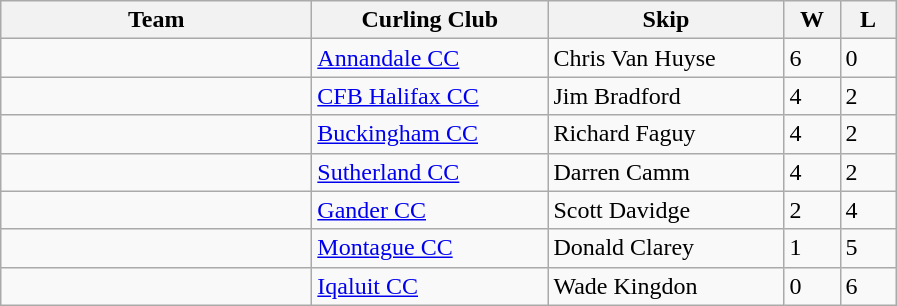<table class="wikitable">
<tr>
<th style="width:200px;">Team</th>
<th style="width:150px;">Curling Club</th>
<th style="width:150px;">Skip</th>
<th style="width:30px;">W</th>
<th style="width:30px;">L</th>
</tr>
<tr>
<td></td>
<td><a href='#'>Annandale CC</a></td>
<td>Chris Van Huyse</td>
<td>6</td>
<td>0</td>
</tr>
<tr>
<td></td>
<td><a href='#'>CFB Halifax CC</a></td>
<td>Jim Bradford</td>
<td>4</td>
<td>2</td>
</tr>
<tr>
<td></td>
<td><a href='#'>Buckingham CC</a></td>
<td>Richard Faguy</td>
<td>4</td>
<td>2</td>
</tr>
<tr>
<td></td>
<td><a href='#'>Sutherland CC</a></td>
<td>Darren Camm</td>
<td>4</td>
<td>2</td>
</tr>
<tr>
<td></td>
<td><a href='#'>Gander CC</a></td>
<td>Scott Davidge</td>
<td>2</td>
<td>4</td>
</tr>
<tr>
<td></td>
<td><a href='#'>Montague CC</a></td>
<td>Donald Clarey</td>
<td>1</td>
<td>5</td>
</tr>
<tr>
<td></td>
<td><a href='#'>Iqaluit CC</a></td>
<td>Wade Kingdon</td>
<td>0</td>
<td>6</td>
</tr>
</table>
